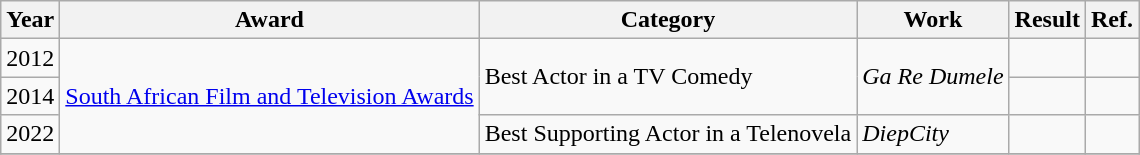<table class="wikitable plainrowheaders">
<tr>
<th>Year</th>
<th>Award</th>
<th>Category</th>
<th>Work</th>
<th>Result</th>
<th>Ref.</th>
</tr>
<tr>
<td>2012</td>
<td rowspan="3"><a href='#'>South African Film and Television Awards</a></td>
<td rowspan="2">Best Actor in a TV Comedy</td>
<td rowspan="2"><em>Ga Re Dumele</em></td>
<td></td>
<td></td>
</tr>
<tr>
<td>2014</td>
<td></td>
<td></td>
</tr>
<tr>
<td>2022</td>
<td>Best Supporting Actor in a Telenovela</td>
<td><em>DiepCity</em></td>
<td></td>
<td></td>
</tr>
<tr>
</tr>
</table>
